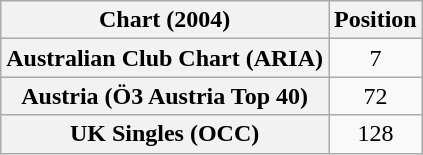<table class="wikitable sortable plainrowheaders" style="text-align:center">
<tr>
<th scope="col">Chart (2004)</th>
<th scope="col">Position</th>
</tr>
<tr>
<th scope="row">Australian Club Chart (ARIA)</th>
<td>7</td>
</tr>
<tr>
<th scope="row">Austria (Ö3 Austria Top 40)</th>
<td>72</td>
</tr>
<tr>
<th scope="row">UK Singles (OCC)</th>
<td>128</td>
</tr>
</table>
